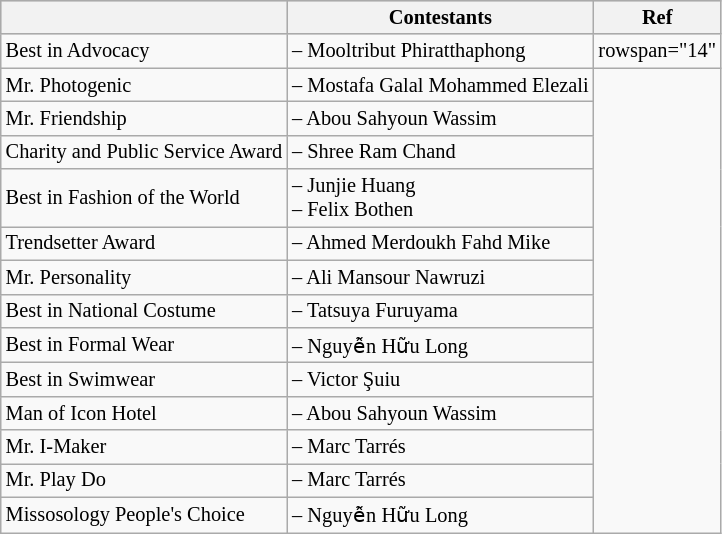<table class="wikitable"  style="font-size: 85%;">
<tr bgcolor="#CCCCCC" align="center">
<th></th>
<th>Contestants</th>
<th>Ref</th>
</tr>
<tr>
<td>Best in Advocacy</td>
<td> – Mooltribut Phiratthaphong</td>
<td>rowspan="14" </td>
</tr>
<tr>
<td>Mr. Photogenic</td>
<td> – Mostafa Galal Mohammed Elezali</td>
</tr>
<tr>
<td>Mr. Friendship</td>
<td> – Abou Sahyoun Wassim</td>
</tr>
<tr>
<td>Charity and Public Service Award</td>
<td> – Shree Ram Chand</td>
</tr>
<tr>
<td>Best in Fashion of the World</td>
<td> – Junjie Huang <br>  – Felix Bothen</td>
</tr>
<tr>
<td>Trendsetter Award</td>
<td> – Ahmed Merdoukh Fahd Mike</td>
</tr>
<tr>
<td>Mr. Personality</td>
<td> – Ali Mansour Nawruzi</td>
</tr>
<tr>
<td>Best in National Costume</td>
<td> – Tatsuya Furuyama</td>
</tr>
<tr>
<td>Best in Formal Wear</td>
<td> – Nguyễn Hữu Long</td>
</tr>
<tr>
<td>Best in Swimwear</td>
<td> – Victor Şuiu</td>
</tr>
<tr>
<td>Man of Icon Hotel</td>
<td> – Abou Sahyoun Wassim</td>
</tr>
<tr>
<td>Mr. I-Maker</td>
<td> – Marc Tarrés</td>
</tr>
<tr>
<td>Mr. Play Do</td>
<td> – Marc Tarrés</td>
</tr>
<tr>
<td>Missosology People's Choice</td>
<td> – Nguyễn Hữu Long</td>
</tr>
</table>
